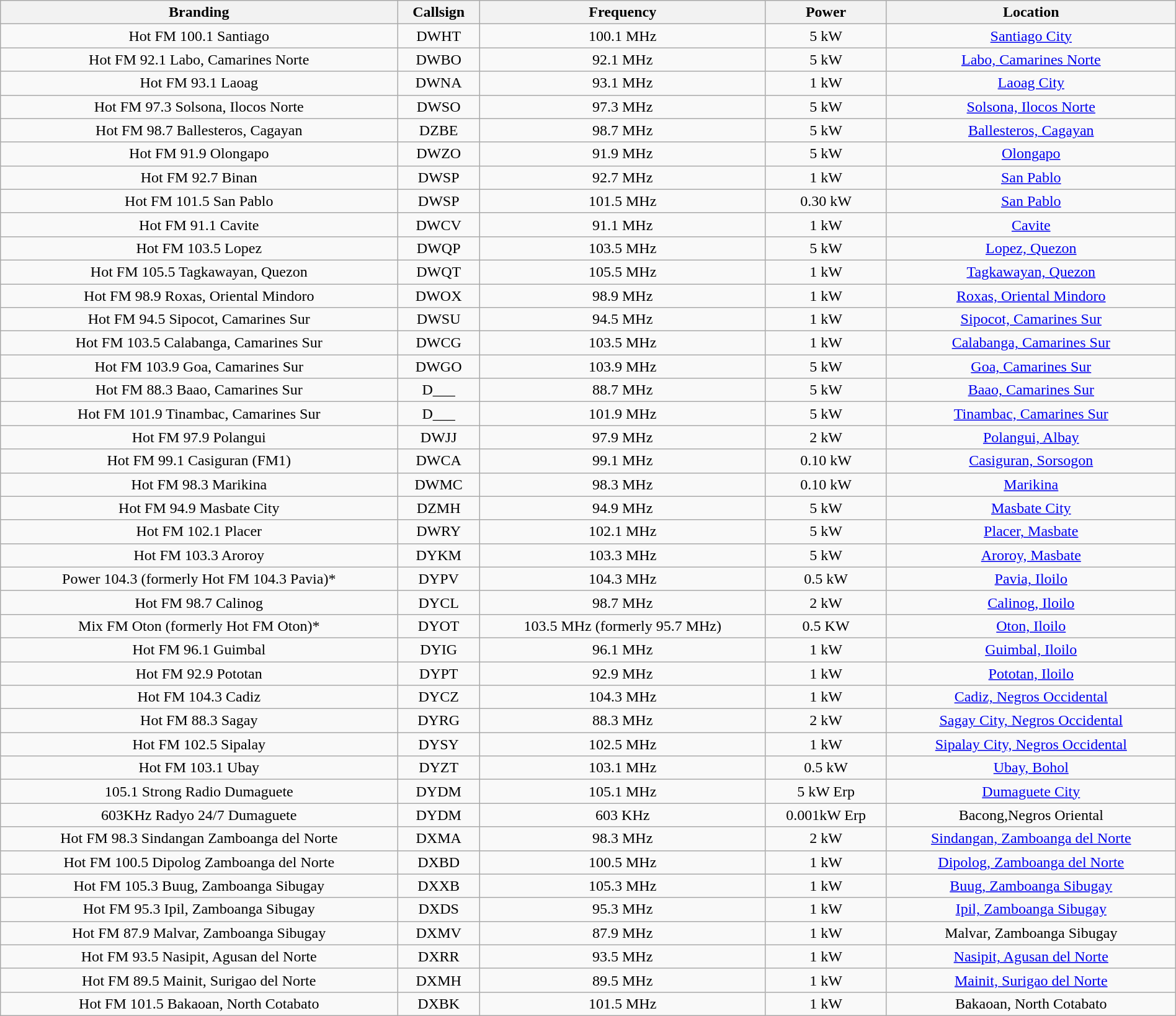<table class="wikitable" style="width:100%; text-align:center;">
<tr>
<th>Branding</th>
<th>Callsign</th>
<th>Frequency</th>
<th>Power</th>
<th>Location</th>
</tr>
<tr>
<td>Hot FM 100.1 Santiago</td>
<td>DWHT</td>
<td>100.1 MHz</td>
<td>5 kW</td>
<td><a href='#'>Santiago City</a></td>
</tr>
<tr>
<td DWBO>Hot FM 92.1 Labo, Camarines Norte</td>
<td>DWBO</td>
<td>92.1 MHz</td>
<td>5 kW</td>
<td><a href='#'>Labo, Camarines Norte</a></td>
</tr>
<tr>
<td DWNA>Hot FM 93.1 Laoag</td>
<td>DWNA</td>
<td>93.1 MHz</td>
<td>1 kW</td>
<td><a href='#'>Laoag City</a></td>
</tr>
<tr>
<td DWSO>Hot FM 97.3 Solsona, Ilocos Norte</td>
<td>DWSO</td>
<td>97.3 MHz</td>
<td>5 kW</td>
<td><a href='#'>Solsona, Ilocos Norte</a></td>
</tr>
<tr>
<td>Hot FM 98.7 Ballesteros, Cagayan</td>
<td>DZBE</td>
<td>98.7 MHz</td>
<td>5 kW</td>
<td><a href='#'>Ballesteros, Cagayan</a></td>
</tr>
<tr>
<td>Hot FM 91.9 Olongapo</td>
<td>DWZO</td>
<td>91.9 MHz</td>
<td>5 kW</td>
<td><a href='#'>Olongapo</a></td>
</tr>
<tr>
<td>Hot FM 92.7 Binan</td>
<td>DWSP</td>
<td>92.7 MHz</td>
<td>1 kW</td>
<td><a href='#'>San Pablo</a></td>
</tr>
<tr>
<td>Hot FM 101.5 San Pablo</td>
<td>DWSP</td>
<td>101.5 MHz</td>
<td>0.30 kW</td>
<td><a href='#'>San Pablo</a></td>
</tr>
<tr>
<td>Hot FM 91.1 Cavite</td>
<td>DWCV</td>
<td>91.1 MHz</td>
<td>1 kW</td>
<td><a href='#'>Cavite</a></td>
</tr>
<tr>
<td>Hot FM 103.5 Lopez</td>
<td>DWQP</td>
<td>103.5 MHz</td>
<td>5 kW</td>
<td><a href='#'>Lopez, Quezon</a></td>
</tr>
<tr>
<td>Hot FM 105.5 Tagkawayan, Quezon</td>
<td>DWQT</td>
<td>105.5 MHz</td>
<td>1 kW</td>
<td><a href='#'>Tagkawayan, Quezon</a></td>
</tr>
<tr>
<td>Hot FM 98.9 Roxas, Oriental Mindoro</td>
<td>DWOX</td>
<td>98.9 MHz</td>
<td>1 kW</td>
<td><a href='#'>Roxas, Oriental Mindoro</a></td>
</tr>
<tr>
<td>Hot FM 94.5 Sipocot, Camarines Sur</td>
<td>DWSU</td>
<td>94.5 MHz</td>
<td>1 kW</td>
<td><a href='#'>Sipocot, Camarines Sur</a></td>
</tr>
<tr>
<td>Hot FM 103.5 Calabanga, Camarines Sur</td>
<td>DWCG</td>
<td>103.5 MHz</td>
<td>1 kW</td>
<td><a href='#'>Calabanga, Camarines Sur</a></td>
</tr>
<tr>
<td>Hot FM 103.9 Goa, Camarines Sur</td>
<td>DWGO</td>
<td>103.9 MHz</td>
<td>5 kW</td>
<td><a href='#'>Goa, Camarines Sur</a></td>
</tr>
<tr>
<td>Hot FM 88.3 Baao, Camarines Sur</td>
<td>D___</td>
<td>88.7 MHz</td>
<td>5 kW</td>
<td><a href='#'>Baao, Camarines Sur</a></td>
</tr>
<tr>
<td>Hot FM 101.9 Tinambac, Camarines Sur</td>
<td>D___</td>
<td>101.9 MHz</td>
<td>5 kW</td>
<td><a href='#'>Tinambac, Camarines Sur</a></td>
</tr>
<tr>
<td>Hot FM 97.9 Polangui</td>
<td>DWJJ</td>
<td>97.9 MHz</td>
<td>2 kW</td>
<td><a href='#'>Polangui, Albay</a></td>
</tr>
<tr>
<td>Hot FM 99.1 Casiguran (FM1)</td>
<td>DWCA</td>
<td>99.1 MHz</td>
<td>0.10 kW</td>
<td><a href='#'>Casiguran, Sorsogon</a></td>
</tr>
<tr>
<td>Hot FM 98.3 Marikina</td>
<td>DWMC</td>
<td>98.3 MHz</td>
<td>0.10 kW</td>
<td><a href='#'>Marikina</a></td>
</tr>
<tr>
<td>Hot FM 94.9 Masbate City</td>
<td>DZMH</td>
<td>94.9 MHz</td>
<td>5 kW</td>
<td><a href='#'>Masbate City</a></td>
</tr>
<tr>
<td>Hot FM 102.1 Placer</td>
<td>DWRY</td>
<td>102.1 MHz</td>
<td>5 kW</td>
<td><a href='#'>Placer, Masbate</a></td>
</tr>
<tr>
<td>Hot FM 103.3 Aroroy</td>
<td>DYKM</td>
<td>103.3 MHz</td>
<td>5 kW</td>
<td><a href='#'>Aroroy, Masbate</a></td>
</tr>
<tr>
<td>Power 104.3 (formerly Hot FM 104.3 Pavia)*</td>
<td>DYPV</td>
<td>104.3 MHz</td>
<td>0.5 kW</td>
<td><a href='#'>Pavia, Iloilo</a></td>
</tr>
<tr>
<td>Hot FM 98.7 Calinog</td>
<td>DYCL</td>
<td>98.7 MHz</td>
<td>2 kW</td>
<td><a href='#'>Calinog, Iloilo</a></td>
</tr>
<tr>
<td>Mix FM Oton (formerly Hot FM Oton)*</td>
<td>DYOT</td>
<td>103.5 MHz (formerly 95.7 MHz)</td>
<td>0.5 KW</td>
<td><a href='#'>Oton, Iloilo</a></td>
</tr>
<tr>
<td>Hot FM 96.1 Guimbal</td>
<td>DYIG</td>
<td>96.1 MHz</td>
<td>1 kW</td>
<td><a href='#'>Guimbal, Iloilo</a></td>
</tr>
<tr>
<td>Hot FM 92.9 Pototan</td>
<td>DYPT</td>
<td>92.9 MHz</td>
<td>1 kW</td>
<td><a href='#'>Pototan, Iloilo</a></td>
</tr>
<tr>
<td>Hot FM 104.3 Cadiz</td>
<td>DYCZ</td>
<td>104.3 MHz</td>
<td>1 kW</td>
<td><a href='#'>Cadiz, Negros Occidental</a></td>
</tr>
<tr>
<td>Hot FM 88.3 Sagay</td>
<td>DYRG </td>
<td>88.3 MHz</td>
<td>2 kW</td>
<td><a href='#'>Sagay City, Negros Occidental</a></td>
</tr>
<tr>
<td>Hot FM 102.5 Sipalay</td>
<td>DYSY</td>
<td>102.5 MHz</td>
<td>1 kW</td>
<td><a href='#'>Sipalay City, Negros Occidental</a></td>
</tr>
<tr>
<td>Hot FM 103.1 Ubay</td>
<td>DYZT</td>
<td>103.1 MHz</td>
<td>0.5 kW</td>
<td><a href='#'>Ubay, Bohol</a></td>
</tr>
<tr>
<td>105.1 Strong Radio Dumaguete</td>
<td>DYDM</td>
<td>105.1 MHz</td>
<td>5 kW Erp</td>
<td><a href='#'>Dumaguete City</a></td>
</tr>
<tr>
<td>603KHz Radyo 24/7 Dumaguete</td>
<td>DYDM</td>
<td>603 KHz</td>
<td>0.001kW Erp</td>
<td>Bacong,Negros Oriental</td>
</tr>
<tr>
<td>Hot FM 98.3 Sindangan Zamboanga del Norte</td>
<td>DXMA</td>
<td>98.3 MHz</td>
<td>2 kW</td>
<td><a href='#'>Sindangan, Zamboanga del Norte</a></td>
</tr>
<tr>
<td>Hot FM 100.5 Dipolog Zamboanga del Norte</td>
<td>DXBD</td>
<td>100.5 MHz</td>
<td>1 kW</td>
<td><a href='#'>Dipolog, Zamboanga del Norte</a></td>
</tr>
<tr>
<td>Hot FM 105.3 Buug, Zamboanga Sibugay</td>
<td>DXXB</td>
<td>105.3 MHz</td>
<td>1 kW</td>
<td><a href='#'>Buug, Zamboanga Sibugay</a></td>
</tr>
<tr>
<td>Hot FM 95.3 Ipil, Zamboanga Sibugay</td>
<td>DXDS</td>
<td>95.3 MHz</td>
<td>1 kW</td>
<td><a href='#'>Ipil, Zamboanga Sibugay</a></td>
</tr>
<tr>
<td>Hot FM 87.9 Malvar, Zamboanga Sibugay</td>
<td>DXMV</td>
<td>87.9 MHz</td>
<td>1 kW</td>
<td>Malvar, Zamboanga Sibugay</td>
</tr>
<tr>
<td>Hot FM 93.5 Nasipit, Agusan del Norte </td>
<td>DXRR</td>
<td>93.5 MHz</td>
<td>1 kW</td>
<td><a href='#'>Nasipit, Agusan del Norte</a></td>
</tr>
<tr>
<td>Hot FM 89.5 Mainit, Surigao del Norte</td>
<td>DXMH</td>
<td>89.5 MHz</td>
<td>1 kW</td>
<td><a href='#'>Mainit, Surigao del Norte</a></td>
</tr>
<tr>
<td>Hot FM 101.5 Bakaoan, North Cotabato</td>
<td>DXBK</td>
<td>101.5 MHz</td>
<td>1 kW</td>
<td>Bakaoan, North Cotabato</td>
</tr>
</table>
